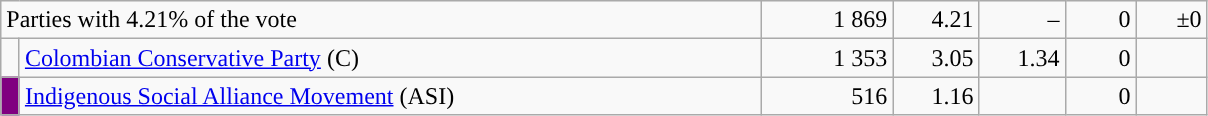<table class="wikitable collapsible collapsed" style="text-align:right; border:0px; margin-top:-1px; margin-bottom:0;">
<tr>
<th style="text-align:left; font-weight:normal; background:#F9F9F9" width=500px colspan=2>Parties with 4.21% of the vote</th>
<td width=80>1 869</td>
<td width=50>4.21</td>
<td width=50>–</td>
<td width=40>0</td>
<td width=40>±0</td>
</tr>
<tr>
<td style="color:inherit;background:"></td>
<td align="left"><a href='#'>Colombian Conservative Party</a> (C)</td>
<td>1 353</td>
<td>3.05</td>
<td>1.34</td>
<td>0</td>
<td></td>
</tr>
<tr>
<td bgcolor="purple"></td>
<td align="left"><a href='#'>Indigenous Social Alliance Movement</a> (ASI)</td>
<td>516</td>
<td>1.16</td>
<td></td>
<td>0</td>
<td></td>
</tr>
</table>
